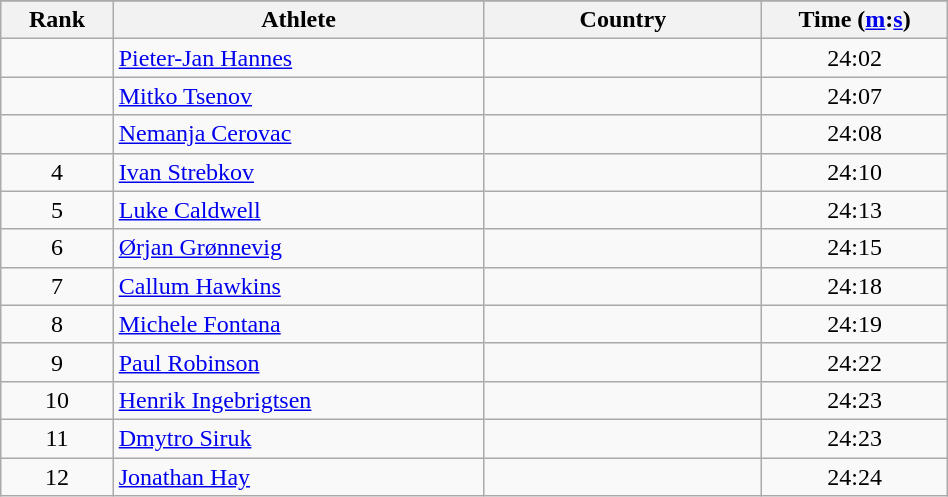<table class="wikitable" style="text-align:center;" width="50%">
<tr>
</tr>
<tr>
<th width=5%>Rank</th>
<th width=20%>Athlete</th>
<th width=15%>Country</th>
<th width=10%>Time (<a href='#'>m</a>:<a href='#'>s</a>)</th>
</tr>
<tr>
<td></td>
<td align="left"><a href='#'>Pieter-Jan Hannes</a></td>
<td align="left"></td>
<td>24:02</td>
</tr>
<tr>
<td></td>
<td align="left"><a href='#'>Mitko Tsenov</a></td>
<td align="left"></td>
<td>24:07</td>
</tr>
<tr>
<td></td>
<td align="left"><a href='#'>Nemanja Cerovac</a></td>
<td align="left"></td>
<td>24:08</td>
</tr>
<tr>
<td>4</td>
<td align="left"><a href='#'>Ivan Strebkov</a></td>
<td align="left"></td>
<td>24:10</td>
</tr>
<tr>
<td>5</td>
<td align="left"><a href='#'>Luke Caldwell</a></td>
<td align="left"></td>
<td>24:13</td>
</tr>
<tr>
<td>6</td>
<td align="left"><a href='#'>Ørjan Grønnevig</a></td>
<td align="left"></td>
<td>24:15</td>
</tr>
<tr>
<td>7</td>
<td align="left"><a href='#'>Callum Hawkins</a></td>
<td align="left"></td>
<td>24:18</td>
</tr>
<tr>
<td>8</td>
<td align="left"><a href='#'>Michele Fontana</a></td>
<td align="left"></td>
<td>24:19</td>
</tr>
<tr>
<td>9</td>
<td align="left"><a href='#'>Paul Robinson</a></td>
<td align="left"></td>
<td>24:22</td>
</tr>
<tr>
<td>10</td>
<td align="left"><a href='#'>Henrik Ingebrigtsen</a></td>
<td align="left"></td>
<td>24:23</td>
</tr>
<tr>
<td>11</td>
<td align="left"><a href='#'>Dmytro Siruk</a></td>
<td align="left"></td>
<td>24:23</td>
</tr>
<tr>
<td>12</td>
<td align="left"><a href='#'>Jonathan Hay</a></td>
<td align="left"></td>
<td>24:24</td>
</tr>
</table>
